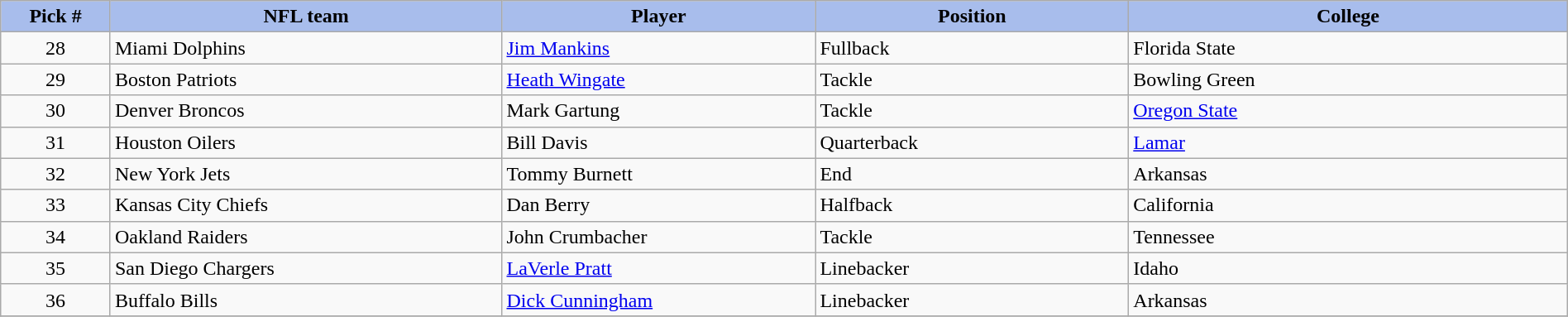<table class="wikitable sortable sortable" style="width: 100%">
<tr>
<th style="background:#A8BDEC;" width=7%>Pick #</th>
<th width=25% style="background:#A8BDEC;">NFL team</th>
<th width=20% style="background:#A8BDEC;">Player</th>
<th width=20% style="background:#A8BDEC;">Position</th>
<th style="background:#A8BDEC;">College</th>
</tr>
<tr>
<td align=center>28</td>
<td>Miami Dolphins</td>
<td><a href='#'>Jim Mankins</a></td>
<td>Fullback</td>
<td>Florida State</td>
</tr>
<tr>
<td align=center>29</td>
<td>Boston Patriots</td>
<td><a href='#'>Heath Wingate</a></td>
<td>Tackle</td>
<td>Bowling Green</td>
</tr>
<tr>
<td align=center>30</td>
<td>Denver Broncos</td>
<td>Mark Gartung</td>
<td>Tackle</td>
<td><a href='#'>Oregon State</a></td>
</tr>
<tr>
<td align=center>31</td>
<td>Houston Oilers</td>
<td Bill Davis (quarterback)>Bill Davis</td>
<td>Quarterback</td>
<td><a href='#'>Lamar</a></td>
</tr>
<tr>
<td align=center>32</td>
<td>New York Jets</td>
<td Tommy Burnett (American football)>Tommy Burnett</td>
<td>End</td>
<td>Arkansas</td>
</tr>
<tr>
<td align=center>33</td>
<td>Kansas City Chiefs</td>
<td>Dan Berry</td>
<td>Halfback</td>
<td>California</td>
</tr>
<tr>
<td align=center>34</td>
<td>Oakland Raiders</td>
<td>John Crumbacher</td>
<td>Tackle</td>
<td>Tennessee</td>
</tr>
<tr>
<td align=center>35</td>
<td>San Diego Chargers</td>
<td><a href='#'>LaVerle Pratt</a></td>
<td>Linebacker</td>
<td>Idaho</td>
</tr>
<tr>
<td align=center>36</td>
<td>Buffalo Bills</td>
<td><a href='#'>Dick Cunningham</a></td>
<td>Linebacker</td>
<td>Arkansas</td>
</tr>
<tr>
</tr>
</table>
